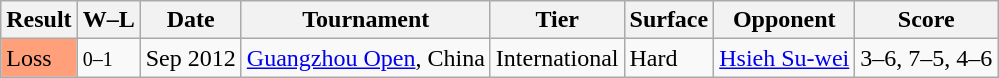<table class="sortable wikitable">
<tr>
<th>Result</th>
<th class=unsortable>W–L</th>
<th>Date</th>
<th>Tournament</th>
<th>Tier</th>
<th>Surface</th>
<th>Opponent</th>
<th class=unsortable>Score</th>
</tr>
<tr>
<td bgcolor=FFA07A>Loss</td>
<td><small>0–1</small></td>
<td>Sep 2012</td>
<td><a href='#'>Guangzhou Open</a>, China</td>
<td>International</td>
<td>Hard</td>
<td> <a href='#'>Hsieh Su-wei</a></td>
<td>3–6, 7–5, 4–6</td>
</tr>
</table>
